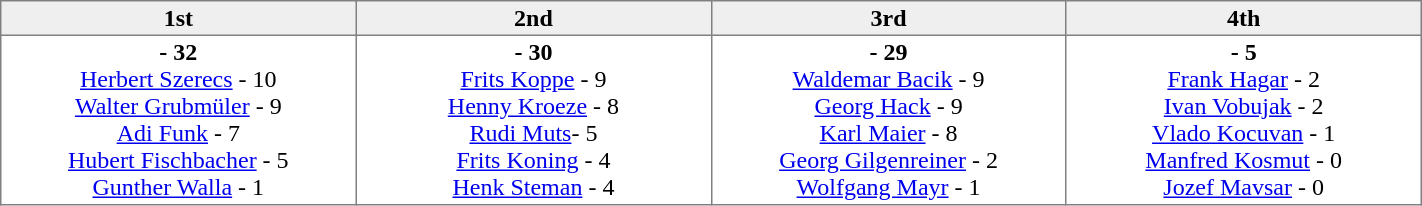<table border=1 cellpadding=2 cellspacing=0 width=75% style="border-collapse:collapse">
<tr align=center style="background:#efefef;">
<th width=20% >1st</th>
<th width=20% >2nd</th>
<th width=20% >3rd</th>
<th width=20%>4th</th>
</tr>
<tr align=center>
<td valign=top ><strong> - 32</strong><br><a href='#'>Herbert Szerecs</a> - 10<br><a href='#'>Walter Grubmüler</a> - 9<br><a href='#'>Adi Funk</a> - 7<br><a href='#'>Hubert Fischbacher</a> - 5<br><a href='#'>Gunther Walla</a> - 1</td>
<td valign=top ><strong> - 30</strong><br><a href='#'>Frits Koppe</a> - 9<br><a href='#'>Henny Kroeze</a> - 8<br><a href='#'>Rudi Muts</a>- 5<br><a href='#'>Frits Koning</a> - 4<br><a href='#'>Henk Steman</a> - 4</td>
<td valign=top ><strong> - 29</strong><br><a href='#'>Waldemar Bacik</a> - 9<br><a href='#'>Georg Hack</a> - 9<br><a href='#'>Karl Maier</a> - 8<br><a href='#'>Georg Gilgenreiner</a> - 2<br><a href='#'>Wolfgang Mayr</a> - 1</td>
<td valign=top><strong> - 5</strong><br><a href='#'>Frank Hagar</a> - 2<br><a href='#'>Ivan Vobujak</a> - 2<br><a href='#'>Vlado Kocuvan</a> - 1<br><a href='#'>Manfred Kosmut</a>  - 0<br><a href='#'>Jozef Mavsar</a> - 0</td>
</tr>
</table>
